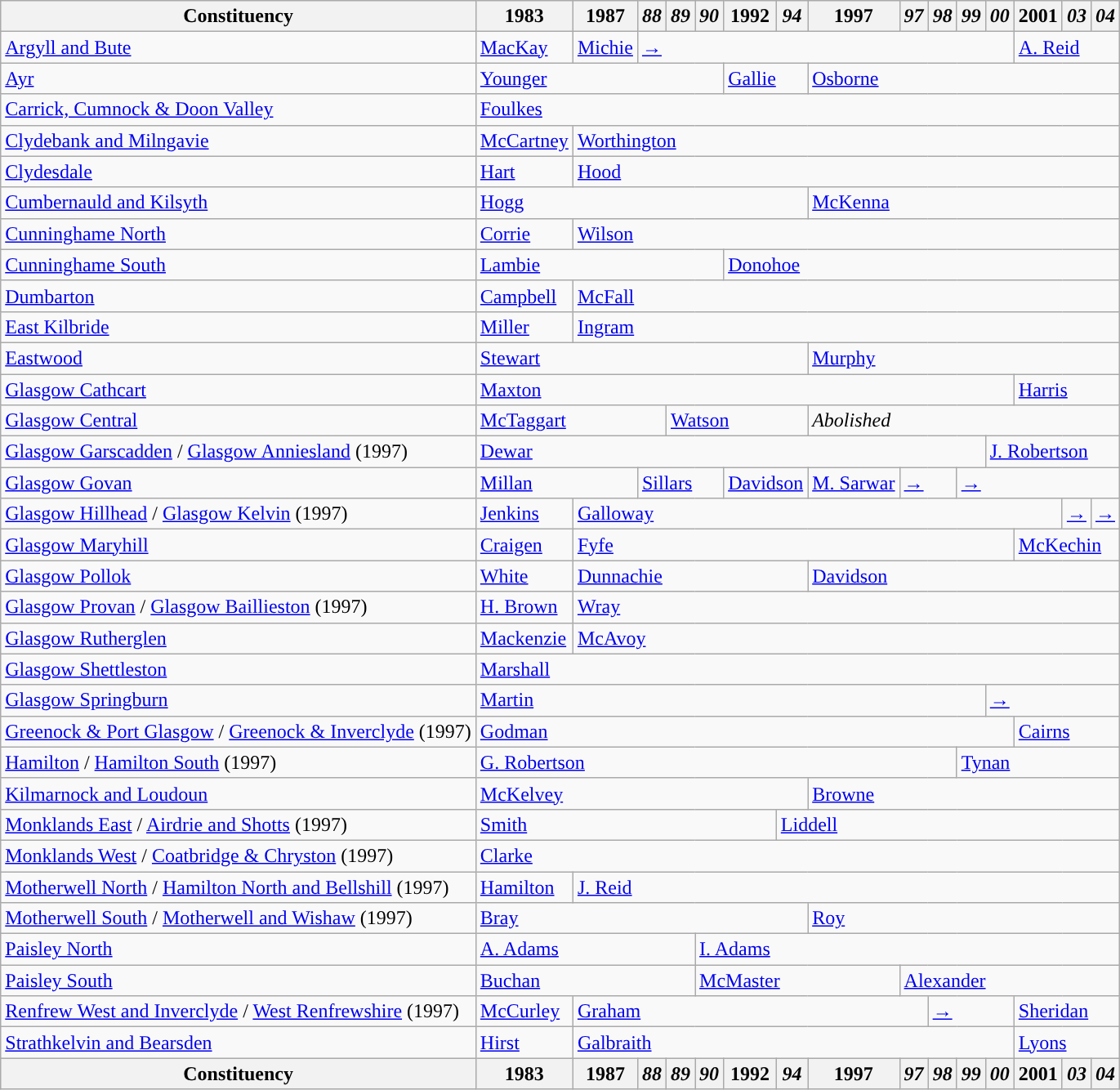<table class="wikitable">
<tr>
<th>Constituency</th>
<th>1983</th>
<th>1987</th>
<th><em>88</em></th>
<th><em>89</em></th>
<th><em>90</em></th>
<th>1992</th>
<th><em>94</em></th>
<th>1997</th>
<th><em>97</em></th>
<th><em>98</em></th>
<th><em>99</em></th>
<th><em>00</em></th>
<th>2001</th>
<th><em>03</em></th>
<th><em>04</em></th>
</tr>
<tr>
<td><a href='#'>Argyll and Bute</a></td>
<td><a href='#'>MacKay</a></td>
<td><a href='#'>Michie</a></td>
<td colspan="10"><a href='#'>→</a></td>
<td colspan="3"><a href='#'>A. Reid</a></td>
</tr>
<tr>
<td><a href='#'>Ayr</a></td>
<td colspan="5"><a href='#'>Younger</a></td>
<td colspan="2"><a href='#'>Gallie</a></td>
<td colspan="8"><a href='#'>Osborne</a></td>
</tr>
<tr>
<td><a href='#'>Carrick, Cumnock & Doon Valley</a></td>
<td colspan="15"><a href='#'>Foulkes</a></td>
</tr>
<tr>
<td><a href='#'>Clydebank and Milngavie</a></td>
<td><a href='#'>McCartney</a></td>
<td colspan="14"><a href='#'>Worthington</a></td>
</tr>
<tr>
<td><a href='#'>Clydesdale</a></td>
<td><a href='#'>Hart</a></td>
<td colspan="14"><a href='#'>Hood</a></td>
</tr>
<tr>
<td><a href='#'>Cumbernauld and Kilsyth</a></td>
<td colspan="7"><a href='#'>Hogg</a></td>
<td colspan="8"><a href='#'>McKenna</a></td>
</tr>
<tr>
<td><a href='#'>Cunninghame North</a></td>
<td><a href='#'>Corrie</a></td>
<td colspan="14"><a href='#'>Wilson</a></td>
</tr>
<tr>
<td><a href='#'>Cunninghame South</a></td>
<td colspan="5"><a href='#'>Lambie</a></td>
<td colspan="10"><a href='#'>Donohoe</a></td>
</tr>
<tr>
<td><a href='#'>Dumbarton</a></td>
<td><a href='#'>Campbell</a></td>
<td colspan="14"><a href='#'>McFall</a></td>
</tr>
<tr>
<td><a href='#'>East Kilbride</a></td>
<td><a href='#'>Miller</a></td>
<td colspan="14"><a href='#'>Ingram</a></td>
</tr>
<tr>
<td><a href='#'>Eastwood</a></td>
<td colspan="7"><a href='#'>Stewart</a></td>
<td colspan="8"><a href='#'>Murphy</a></td>
</tr>
<tr>
<td><a href='#'>Glasgow Cathcart</a></td>
<td colspan="12"><a href='#'>Maxton</a></td>
<td colspan="3"><a href='#'>Harris</a></td>
</tr>
<tr>
<td><a href='#'>Glasgow Central</a></td>
<td colspan="3"><a href='#'>McTaggart</a></td>
<td colspan="4"><a href='#'>Watson</a></td>
<td colspan="8"><em>Abolished</em></td>
</tr>
<tr>
<td><a href='#'>Glasgow Garscadden</a> / <a href='#'>Glasgow Anniesland</a> (1997)</td>
<td colspan="11"><a href='#'>Dewar</a></td>
<td colspan="4"><a href='#'>J. Robertson</a></td>
</tr>
<tr>
<td><a href='#'>Glasgow Govan</a></td>
<td colspan="2"><a href='#'>Millan</a></td>
<td colspan="3"><a href='#'>Sillars</a></td>
<td colspan="2"><a href='#'>Davidson</a></td>
<td><a href='#'>M. Sarwar</a></td>
<td colspan="2"><a href='#'>→</a></td>
<td colspan="5"><a href='#'>→</a></td>
</tr>
<tr>
<td><a href='#'>Glasgow Hillhead</a> / <a href='#'>Glasgow Kelvin</a> (1997)</td>
<td><a href='#'>Jenkins</a></td>
<td colspan="12"><a href='#'>Galloway</a></td>
<td><a href='#'>→</a></td>
<td><a href='#'>→</a></td>
</tr>
<tr>
<td><a href='#'>Glasgow Maryhill</a></td>
<td bgcolor=><a href='#'>Craigen</a></td>
<td colspan="11"><a href='#'>Fyfe</a></td>
<td colspan="3"><a href='#'>McKechin</a></td>
</tr>
<tr>
<td><a href='#'>Glasgow Pollok</a></td>
<td bgcolor=><a href='#'>White</a></td>
<td colspan="6"><a href='#'>Dunnachie</a></td>
<td colspan="8"><a href='#'>Davidson</a></td>
</tr>
<tr>
<td><a href='#'>Glasgow Provan</a> / <a href='#'>Glasgow Baillieston</a> (1997)</td>
<td><a href='#'>H. Brown</a></td>
<td colspan="14"><a href='#'>Wray</a></td>
</tr>
<tr>
<td><a href='#'>Glasgow Rutherglen</a></td>
<td><a href='#'>Mackenzie</a></td>
<td colspan="14"><a href='#'>McAvoy</a></td>
</tr>
<tr>
<td><a href='#'>Glasgow Shettleston</a></td>
<td colspan="15"><a href='#'>Marshall</a></td>
</tr>
<tr>
<td><a href='#'>Glasgow Springburn</a></td>
<td colspan="11"><a href='#'>Martin</a></td>
<td colspan="4"><a href='#'>→</a></td>
</tr>
<tr>
<td><a href='#'>Greenock & Port Glasgow</a> / <a href='#'>Greenock & Inverclyde</a> (1997)</td>
<td colspan="12"><a href='#'>Godman</a></td>
<td colspan="3"><a href='#'>Cairns</a></td>
</tr>
<tr>
<td><a href='#'>Hamilton</a> / <a href='#'>Hamilton South</a> (1997)</td>
<td colspan="10"><a href='#'>G. Robertson</a></td>
<td colspan="5"><a href='#'>Tynan</a></td>
</tr>
<tr>
<td><a href='#'>Kilmarnock and Loudoun</a></td>
<td colspan="7"><a href='#'>McKelvey</a></td>
<td colspan="8"><a href='#'>Browne</a></td>
</tr>
<tr>
<td><a href='#'>Monklands East</a> / <a href='#'>Airdrie and Shotts</a> (1997)</td>
<td colspan="6"><a href='#'>Smith</a></td>
<td colspan="9"><a href='#'>Liddell</a></td>
</tr>
<tr>
<td><a href='#'>Monklands West</a> / <a href='#'>Coatbridge & Chryston</a> (1997)</td>
<td colspan="15"><a href='#'>Clarke</a></td>
</tr>
<tr>
<td><a href='#'>Motherwell North</a> / <a href='#'>Hamilton North and Bellshill</a> (1997)</td>
<td><a href='#'>Hamilton</a></td>
<td colspan="14"><a href='#'>J. Reid</a></td>
</tr>
<tr>
<td><a href='#'>Motherwell South</a> / <a href='#'>Motherwell and Wishaw</a> (1997)</td>
<td colspan="7"><a href='#'>Bray</a></td>
<td colspan="8"><a href='#'>Roy</a></td>
</tr>
<tr>
<td><a href='#'>Paisley North</a></td>
<td colspan="4"><a href='#'>A. Adams</a></td>
<td colspan="11"><a href='#'>I. Adams</a></td>
</tr>
<tr>
<td><a href='#'>Paisley South</a></td>
<td colspan="4"><a href='#'>Buchan</a></td>
<td colspan="4"><a href='#'>McMaster</a></td>
<td colspan="7"><a href='#'>Alexander</a></td>
</tr>
<tr>
<td><a href='#'>Renfrew West and Inverclyde</a> / <a href='#'>West Renfrewshire</a> (1997)</td>
<td><a href='#'>McCurley</a></td>
<td colspan="8"><a href='#'>Graham</a></td>
<td colspan="3"><a href='#'>→</a></td>
<td colspan="3"><a href='#'>Sheridan</a></td>
</tr>
<tr>
<td><a href='#'>Strathkelvin and Bearsden</a></td>
<td><a href='#'>Hirst</a></td>
<td colspan="11"><a href='#'>Galbraith</a></td>
<td colspan="3"><a href='#'>Lyons</a></td>
</tr>
<tr>
<th>Constituency</th>
<th>1983</th>
<th>1987</th>
<th><em>88</em></th>
<th><em>89</em></th>
<th><em>90</em></th>
<th>1992</th>
<th><em>94</em></th>
<th>1997</th>
<th><em>97</em></th>
<th><em>98</em></th>
<th><em>99</em></th>
<th><em>00</em></th>
<th>2001</th>
<th><em>03</em></th>
<th><em>04</em></th>
</tr>
</table>
